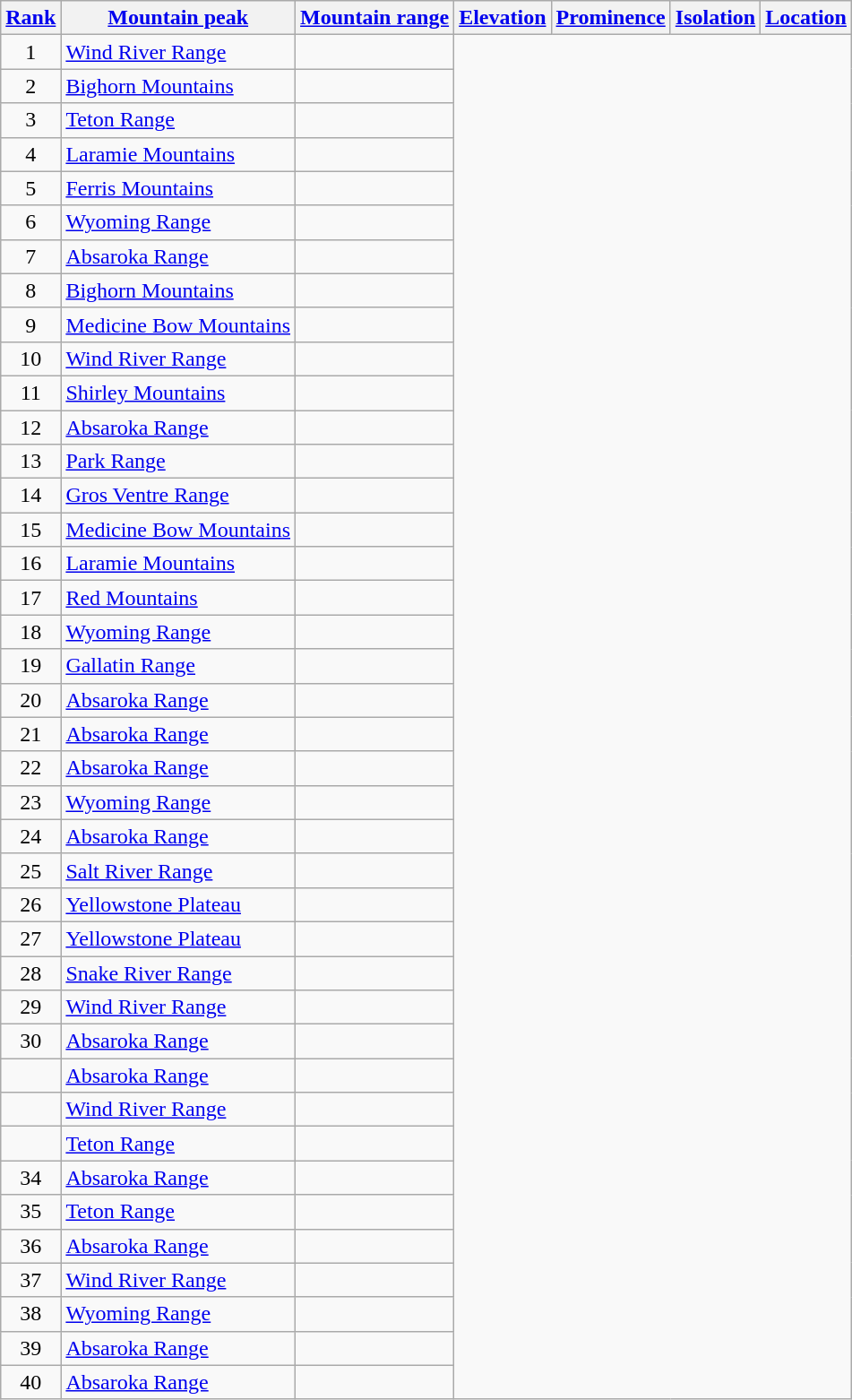<table class="wikitable sortable">
<tr>
<th><a href='#'>Rank</a></th>
<th><a href='#'>Mountain peak</a></th>
<th><a href='#'>Mountain range</a></th>
<th><a href='#'>Elevation</a></th>
<th><a href='#'>Prominence</a></th>
<th><a href='#'>Isolation</a></th>
<th><a href='#'>Location</a></th>
</tr>
<tr>
<td align=center>1<br></td>
<td><a href='#'>Wind River Range</a><br></td>
<td></td>
</tr>
<tr>
<td align=center>2<br></td>
<td><a href='#'>Bighorn Mountains</a><br></td>
<td></td>
</tr>
<tr>
<td align=center>3<br></td>
<td><a href='#'>Teton Range</a><br></td>
<td></td>
</tr>
<tr>
<td align=center>4<br></td>
<td><a href='#'>Laramie Mountains</a><br></td>
<td></td>
</tr>
<tr>
<td align=center>5<br></td>
<td><a href='#'>Ferris Mountains</a><br></td>
<td></td>
</tr>
<tr>
<td align=center>6<br></td>
<td><a href='#'>Wyoming Range</a><br></td>
<td></td>
</tr>
<tr>
<td align=center>7<br></td>
<td><a href='#'>Absaroka Range</a><br></td>
<td></td>
</tr>
<tr>
<td align=center>8<br></td>
<td><a href='#'>Bighorn Mountains</a><br></td>
<td></td>
</tr>
<tr>
<td align=center>9<br></td>
<td><a href='#'>Medicine Bow Mountains</a><br></td>
<td></td>
</tr>
<tr>
<td align=center>10<br></td>
<td><a href='#'>Wind River Range</a><br></td>
<td></td>
</tr>
<tr>
<td align=center>11<br></td>
<td><a href='#'>Shirley Mountains</a><br></td>
<td></td>
</tr>
<tr>
<td align=center>12<br></td>
<td><a href='#'>Absaroka Range</a><br></td>
<td></td>
</tr>
<tr>
<td align=center>13<br></td>
<td><a href='#'>Park Range</a><br></td>
<td></td>
</tr>
<tr>
<td align=center>14<br></td>
<td><a href='#'>Gros Ventre Range</a><br></td>
<td></td>
</tr>
<tr>
<td align=center>15<br></td>
<td><a href='#'>Medicine Bow Mountains</a><br></td>
<td></td>
</tr>
<tr>
<td align=center>16<br></td>
<td><a href='#'>Laramie Mountains</a><br></td>
<td></td>
</tr>
<tr>
<td align=center>17<br></td>
<td><a href='#'>Red Mountains</a><br></td>
<td></td>
</tr>
<tr>
<td align=center>18<br></td>
<td><a href='#'>Wyoming Range</a><br></td>
<td></td>
</tr>
<tr>
<td align=center>19<br></td>
<td><a href='#'>Gallatin Range</a><br></td>
<td></td>
</tr>
<tr>
<td align=center>20<br></td>
<td><a href='#'>Absaroka Range</a><br></td>
<td></td>
</tr>
<tr>
<td align=center>21<br></td>
<td><a href='#'>Absaroka Range</a><br></td>
<td></td>
</tr>
<tr>
<td align=center>22<br></td>
<td><a href='#'>Absaroka Range</a><br></td>
<td></td>
</tr>
<tr>
<td align=center>23<br></td>
<td><a href='#'>Wyoming Range</a><br></td>
<td></td>
</tr>
<tr>
<td align=center>24<br></td>
<td><a href='#'>Absaroka Range</a><br></td>
<td></td>
</tr>
<tr>
<td align=center>25<br></td>
<td><a href='#'>Salt River Range</a><br></td>
<td></td>
</tr>
<tr>
<td align=center>26<br></td>
<td><a href='#'>Yellowstone Plateau</a><br></td>
<td></td>
</tr>
<tr>
<td align=center>27<br></td>
<td><a href='#'>Yellowstone Plateau</a><br></td>
<td></td>
</tr>
<tr>
<td align=center>28<br></td>
<td><a href='#'>Snake River Range</a><br></td>
<td></td>
</tr>
<tr>
<td align=center>29<br></td>
<td><a href='#'>Wind River Range</a><br></td>
<td></td>
</tr>
<tr>
<td align=center>30<br></td>
<td><a href='#'>Absaroka Range</a><br></td>
<td></td>
</tr>
<tr>
<td align=center><br></td>
<td><a href='#'>Absaroka Range</a><br></td>
<td></td>
</tr>
<tr>
<td align=center><br></td>
<td><a href='#'>Wind River Range</a><br></td>
<td></td>
</tr>
<tr>
<td align=center><br></td>
<td><a href='#'>Teton Range</a><br></td>
<td></td>
</tr>
<tr>
<td align=center>34<br></td>
<td><a href='#'>Absaroka Range</a><br></td>
<td></td>
</tr>
<tr>
<td align=center>35<br></td>
<td><a href='#'>Teton Range</a><br></td>
<td></td>
</tr>
<tr>
<td align=center>36<br></td>
<td><a href='#'>Absaroka Range</a><br></td>
<td></td>
</tr>
<tr>
<td align=center>37<br></td>
<td><a href='#'>Wind River Range</a><br></td>
<td></td>
</tr>
<tr>
<td align=center>38<br></td>
<td><a href='#'>Wyoming Range</a><br></td>
<td></td>
</tr>
<tr>
<td align=center>39<br></td>
<td><a href='#'>Absaroka Range</a><br></td>
<td></td>
</tr>
<tr>
<td align=center>40<br></td>
<td><a href='#'>Absaroka Range</a><br></td>
<td></td>
</tr>
</table>
